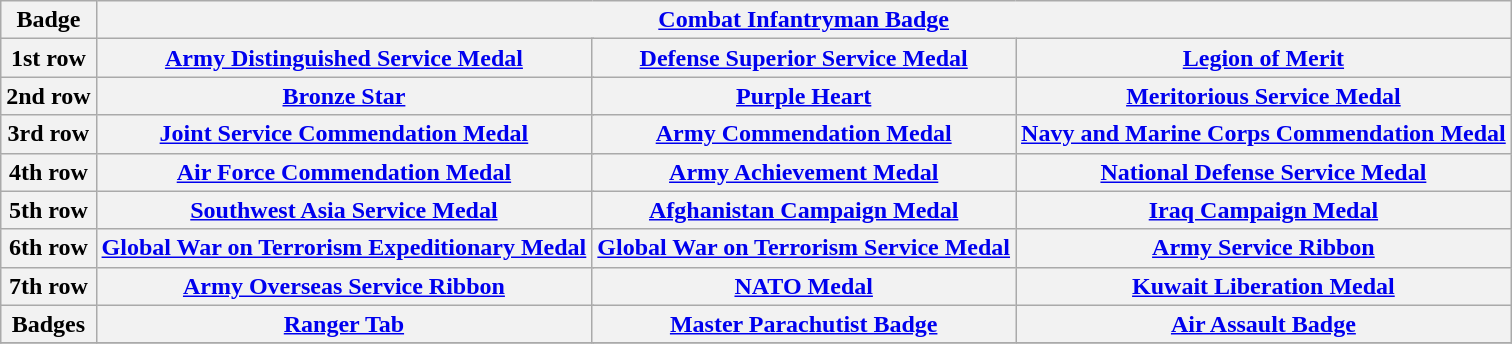<table class="wikitable" style="margin:1em auto; text-align:center;">
<tr>
<th>Badge</th>
<th colspan="12"><a href='#'>Combat Infantryman Badge</a></th>
</tr>
<tr>
<th>1st row</th>
<th colspan="4"><a href='#'>Army Distinguished Service Medal</a></th>
<th colspan="4"><a href='#'>Defense Superior Service Medal</a></th>
<th colspan="4"><a href='#'>Legion of Merit</a> <br></th>
</tr>
<tr>
<th>2nd row</th>
<th colspan="4"><a href='#'>Bronze Star</a> <br></th>
<th colspan="4"><a href='#'>Purple Heart</a></th>
<th colspan="4"><a href='#'>Meritorious Service Medal</a> <br></th>
</tr>
<tr>
<th>3rd row</th>
<th colspan="4"><a href='#'>Joint Service Commendation Medal</a></th>
<th colspan="4"><a href='#'>Army Commendation Medal</a> <br></th>
<th colspan="4"><a href='#'>Navy and Marine Corps Commendation Medal</a></th>
</tr>
<tr>
<th>4th row</th>
<th colspan="4"><a href='#'>Air Force Commendation Medal</a></th>
<th colspan="4"><a href='#'>Army Achievement Medal</a></th>
<th colspan="4"><a href='#'>National Defense Service Medal</a> <br></th>
</tr>
<tr>
<th>5th row</th>
<th colspan="4"><a href='#'>Southwest Asia Service Medal</a> <br></th>
<th colspan="4"><a href='#'>Afghanistan Campaign Medal</a> <br></th>
<th colspan="4"><a href='#'>Iraq Campaign Medal</a> <br></th>
</tr>
<tr>
<th>6th row</th>
<th colspan="4"><a href='#'>Global War on Terrorism Expeditionary Medal</a> <br></th>
<th colspan="4"><a href='#'>Global War on Terrorism Service Medal</a></th>
<th colspan="4"><a href='#'>Army Service Ribbon</a></th>
</tr>
<tr>
<th>7th row</th>
<th colspan="4"><a href='#'>Army Overseas Service Ribbon</a></th>
<th colspan="4"><a href='#'>NATO Medal</a> <br></th>
<th colspan="4"><a href='#'>Kuwait Liberation Medal</a> <br></th>
</tr>
<tr>
<th>Badges</th>
<th colspan="4"><a href='#'>Ranger Tab</a></th>
<th colspan="4"><a href='#'>Master Parachutist Badge</a> <br></th>
<th colspan="4"><a href='#'>Air Assault Badge</a></th>
</tr>
<tr>
</tr>
</table>
